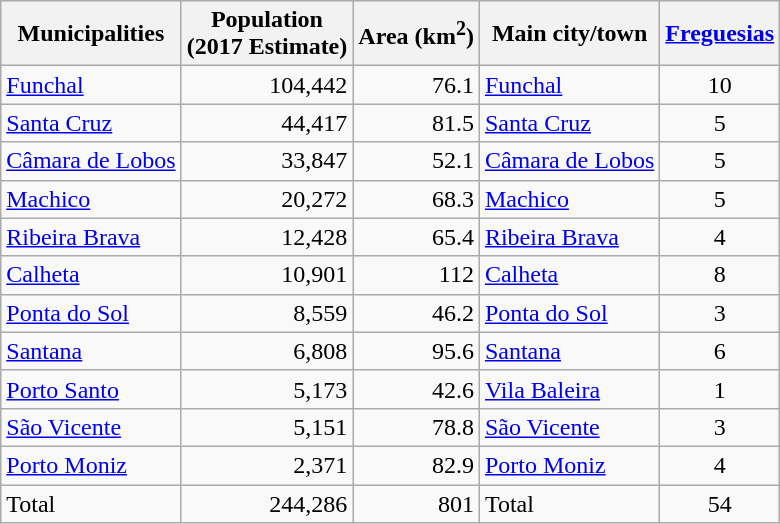<table class="wikitable">
<tr>
<th>Municipalities</th>
<th>Population<br>(2017 Estimate)</th>
<th>Area (km<sup>2</sup>)</th>
<th>Main city/town</th>
<th><a href='#'>Freguesias</a></th>
</tr>
<tr>
<td><a href='#'>Funchal</a></td>
<td align="right">104,442</td>
<td align="right">76.1</td>
<td><a href='#'>Funchal</a></td>
<td align="center">10</td>
</tr>
<tr>
<td><a href='#'>Santa Cruz</a></td>
<td align="right">44,417</td>
<td align="right">81.5</td>
<td><a href='#'>Santa Cruz</a></td>
<td align="center">5</td>
</tr>
<tr>
<td><a href='#'>Câmara de Lobos</a></td>
<td align="right">33,847</td>
<td align="right">52.1</td>
<td><a href='#'>Câmara de Lobos</a></td>
<td align="center">5</td>
</tr>
<tr>
<td><a href='#'>Machico</a></td>
<td align="right">20,272</td>
<td align="right">68.3</td>
<td><a href='#'>Machico</a></td>
<td align="center">5</td>
</tr>
<tr>
<td><a href='#'>Ribeira Brava</a></td>
<td align="right">12,428</td>
<td align="right">65.4</td>
<td><a href='#'>Ribeira Brava</a></td>
<td align="center">4</td>
</tr>
<tr>
<td><a href='#'>Calheta</a></td>
<td align="right">10,901</td>
<td align="right">112</td>
<td><a href='#'>Calheta</a></td>
<td align="center">8</td>
</tr>
<tr>
<td><a href='#'>Ponta do Sol</a></td>
<td align="right">8,559</td>
<td align="right">46.2</td>
<td><a href='#'>Ponta do Sol</a></td>
<td align="center">3</td>
</tr>
<tr>
<td><a href='#'>Santana</a></td>
<td align="right">6,808</td>
<td align="right">95.6</td>
<td><a href='#'>Santana</a></td>
<td align="center">6</td>
</tr>
<tr>
<td><a href='#'>Porto Santo</a></td>
<td align="right">5,173</td>
<td align="right">42.6</td>
<td><a href='#'>Vila Baleira</a></td>
<td align="center">1</td>
</tr>
<tr>
<td><a href='#'>São Vicente</a></td>
<td align="right">5,151</td>
<td align="right">78.8</td>
<td><a href='#'>São Vicente</a></td>
<td align="center">3</td>
</tr>
<tr>
<td><a href='#'>Porto Moniz</a></td>
<td align="right">2,371</td>
<td align="right">82.9</td>
<td><a href='#'>Porto Moniz</a></td>
<td align="center">4</td>
</tr>
<tr>
<td>Total</td>
<td align="right">244,286</td>
<td align="right">801</td>
<td>Total</td>
<td align="center">54</td>
</tr>
</table>
